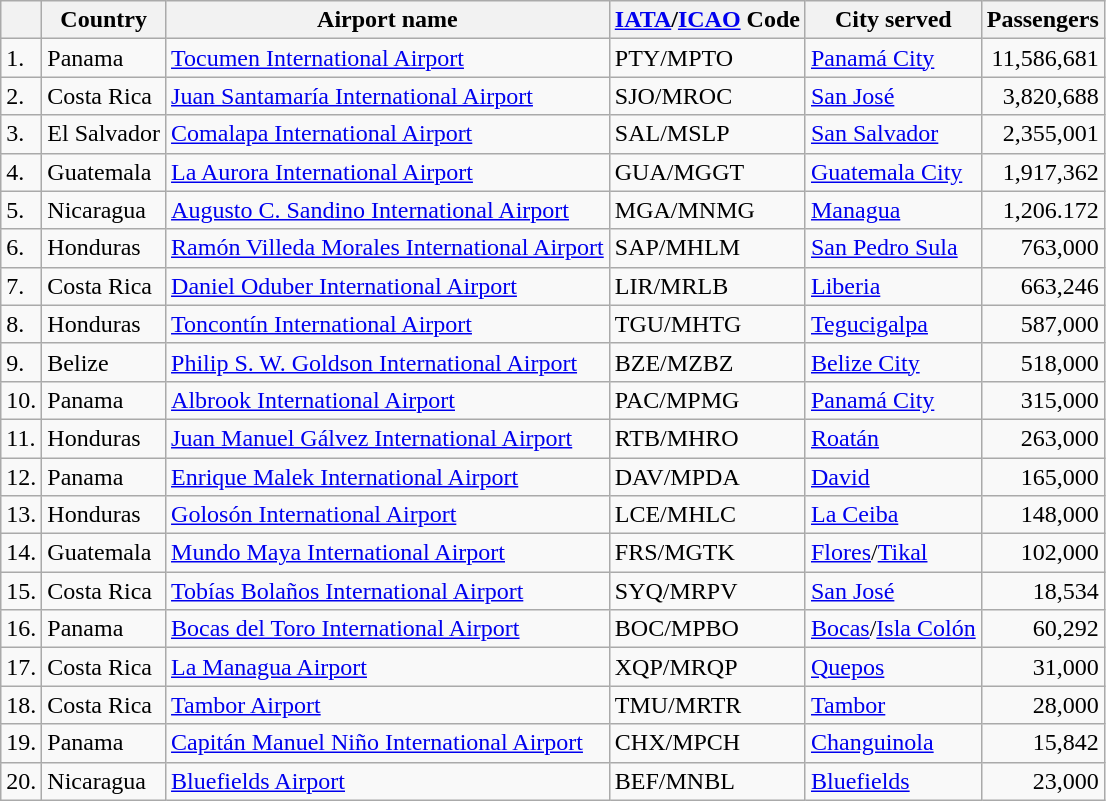<table class="wikitable sortable">
<tr>
<th></th>
<th>Country</th>
<th>Airport name</th>
<th><a href='#'>IATA</a>/<a href='#'>ICAO</a> Code</th>
<th>City served</th>
<th>Passengers</th>
</tr>
<tr>
<td>1.</td>
<td>Panama</td>
<td><a href='#'>Tocumen International Airport</a></td>
<td>PTY/MPTO</td>
<td><a href='#'>Panamá City</a></td>
<td align=right>11,586,681</td>
</tr>
<tr>
<td>2.</td>
<td>Costa Rica</td>
<td><a href='#'>Juan Santamaría International Airport</a></td>
<td>SJO/MROC</td>
<td><a href='#'>San José</a></td>
<td align=right>3,820,688</td>
</tr>
<tr>
<td>3.</td>
<td>El Salvador</td>
<td><a href='#'>Comalapa International Airport</a></td>
<td>SAL/MSLP</td>
<td><a href='#'>San Salvador</a></td>
<td align=right>2,355,001</td>
</tr>
<tr>
<td>4.</td>
<td>Guatemala</td>
<td><a href='#'>La Aurora International Airport</a></td>
<td>GUA/MGGT</td>
<td><a href='#'>Guatemala City</a></td>
<td align=right>1,917,362</td>
</tr>
<tr>
<td>5.</td>
<td>Nicaragua</td>
<td><a href='#'>Augusto C. Sandino International Airport</a></td>
<td>MGA/MNMG</td>
<td><a href='#'>Managua</a></td>
<td align=right>1,206.172</td>
</tr>
<tr>
<td>6.</td>
<td>Honduras</td>
<td><a href='#'>Ramón Villeda Morales International Airport</a></td>
<td>SAP/MHLM</td>
<td><a href='#'>San Pedro Sula</a></td>
<td align=right>763,000</td>
</tr>
<tr>
<td>7.</td>
<td>Costa Rica</td>
<td><a href='#'>Daniel Oduber International Airport</a></td>
<td>LIR/MRLB</td>
<td><a href='#'>Liberia</a></td>
<td align=right>663,246</td>
</tr>
<tr>
<td>8.</td>
<td>Honduras</td>
<td><a href='#'>Toncontín International Airport</a></td>
<td>TGU/MHTG</td>
<td><a href='#'>Tegucigalpa</a></td>
<td align=right>587,000</td>
</tr>
<tr>
<td>9.</td>
<td>Belize</td>
<td><a href='#'>Philip S. W. Goldson International Airport</a></td>
<td>BZE/MZBZ</td>
<td><a href='#'>Belize City</a></td>
<td align=right>518,000</td>
</tr>
<tr>
<td>10.</td>
<td>Panama</td>
<td><a href='#'>Albrook International Airport</a></td>
<td>PAC/MPMG</td>
<td><a href='#'>Panamá City</a></td>
<td align=right>315,000</td>
</tr>
<tr>
<td>11.</td>
<td>Honduras</td>
<td><a href='#'>Juan Manuel Gálvez International Airport</a></td>
<td>RTB/MHRO</td>
<td><a href='#'>Roatán</a></td>
<td align=right>263,000</td>
</tr>
<tr>
<td>12.</td>
<td>Panama</td>
<td><a href='#'>Enrique Malek International Airport</a></td>
<td>DAV/MPDA</td>
<td><a href='#'>David</a></td>
<td align=right>165,000</td>
</tr>
<tr>
<td>13.</td>
<td>Honduras</td>
<td><a href='#'>Golosón International Airport</a></td>
<td>LCE/MHLC</td>
<td><a href='#'>La Ceiba</a></td>
<td align=right>148,000</td>
</tr>
<tr>
<td>14.</td>
<td>Guatemala</td>
<td><a href='#'>Mundo Maya International Airport</a></td>
<td>FRS/MGTK</td>
<td><a href='#'>Flores</a>/<a href='#'>Tikal</a></td>
<td align=right>102,000</td>
</tr>
<tr>
<td>15.</td>
<td>Costa Rica</td>
<td><a href='#'>Tobías Bolaños International Airport</a></td>
<td>SYQ/MRPV</td>
<td><a href='#'>San José</a></td>
<td align=right>18,534</td>
</tr>
<tr>
<td>16.</td>
<td>Panama</td>
<td><a href='#'>Bocas del Toro International Airport</a></td>
<td>BOC/MPBO</td>
<td><a href='#'>Bocas</a>/<a href='#'>Isla Colón</a></td>
<td align=right>60,292</td>
</tr>
<tr>
<td>17.</td>
<td>Costa Rica</td>
<td><a href='#'>La Managua Airport</a></td>
<td>XQP/MRQP</td>
<td><a href='#'>Quepos</a></td>
<td align=right>31,000</td>
</tr>
<tr>
<td>18.</td>
<td>Costa Rica</td>
<td><a href='#'>Tambor Airport</a></td>
<td>TMU/MRTR</td>
<td><a href='#'>Tambor</a></td>
<td align=right>28,000</td>
</tr>
<tr>
<td>19.</td>
<td>Panama</td>
<td><a href='#'>Capitán Manuel Niño International Airport</a></td>
<td>CHX/MPCH</td>
<td><a href='#'>Changuinola</a></td>
<td align=right>15,842</td>
</tr>
<tr>
<td>20.</td>
<td>Nicaragua</td>
<td><a href='#'>Bluefields Airport</a></td>
<td>BEF/MNBL</td>
<td><a href='#'>Bluefields</a></td>
<td align=right>23,000</td>
</tr>
</table>
